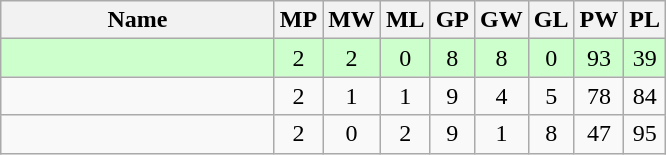<table class=wikitable style="text-align:center">
<tr>
<th width=175>Name</th>
<th width=20>MP</th>
<th width=20>MW</th>
<th width=20>ML</th>
<th width=20>GP</th>
<th width=20>GW</th>
<th width=20>GL</th>
<th width=20>PW</th>
<th width=20>PL</th>
</tr>
<tr style="background-color:#ccffcc;">
<td style="text-align:left;"><strong></strong></td>
<td>2</td>
<td>2</td>
<td>0</td>
<td>8</td>
<td>8</td>
<td>0</td>
<td>93</td>
<td>39</td>
</tr>
<tr>
<td style="text-align:left;"></td>
<td>2</td>
<td>1</td>
<td>1</td>
<td>9</td>
<td>4</td>
<td>5</td>
<td>78</td>
<td>84</td>
</tr>
<tr>
<td style="text-align:left;"></td>
<td>2</td>
<td>0</td>
<td>2</td>
<td>9</td>
<td>1</td>
<td>8</td>
<td>47</td>
<td>95</td>
</tr>
</table>
